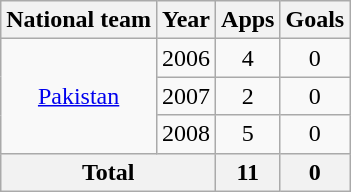<table class="wikitable" style="text-align:center">
<tr>
<th>National team</th>
<th>Year</th>
<th>Apps</th>
<th>Goals</th>
</tr>
<tr>
<td rowspan="3"><a href='#'>Pakistan</a></td>
<td>2006</td>
<td>4</td>
<td>0</td>
</tr>
<tr>
<td>2007</td>
<td>2</td>
<td>0</td>
</tr>
<tr>
<td>2008</td>
<td>5</td>
<td>0</td>
</tr>
<tr>
<th colspan="2">Total</th>
<th>11</th>
<th>0</th>
</tr>
</table>
